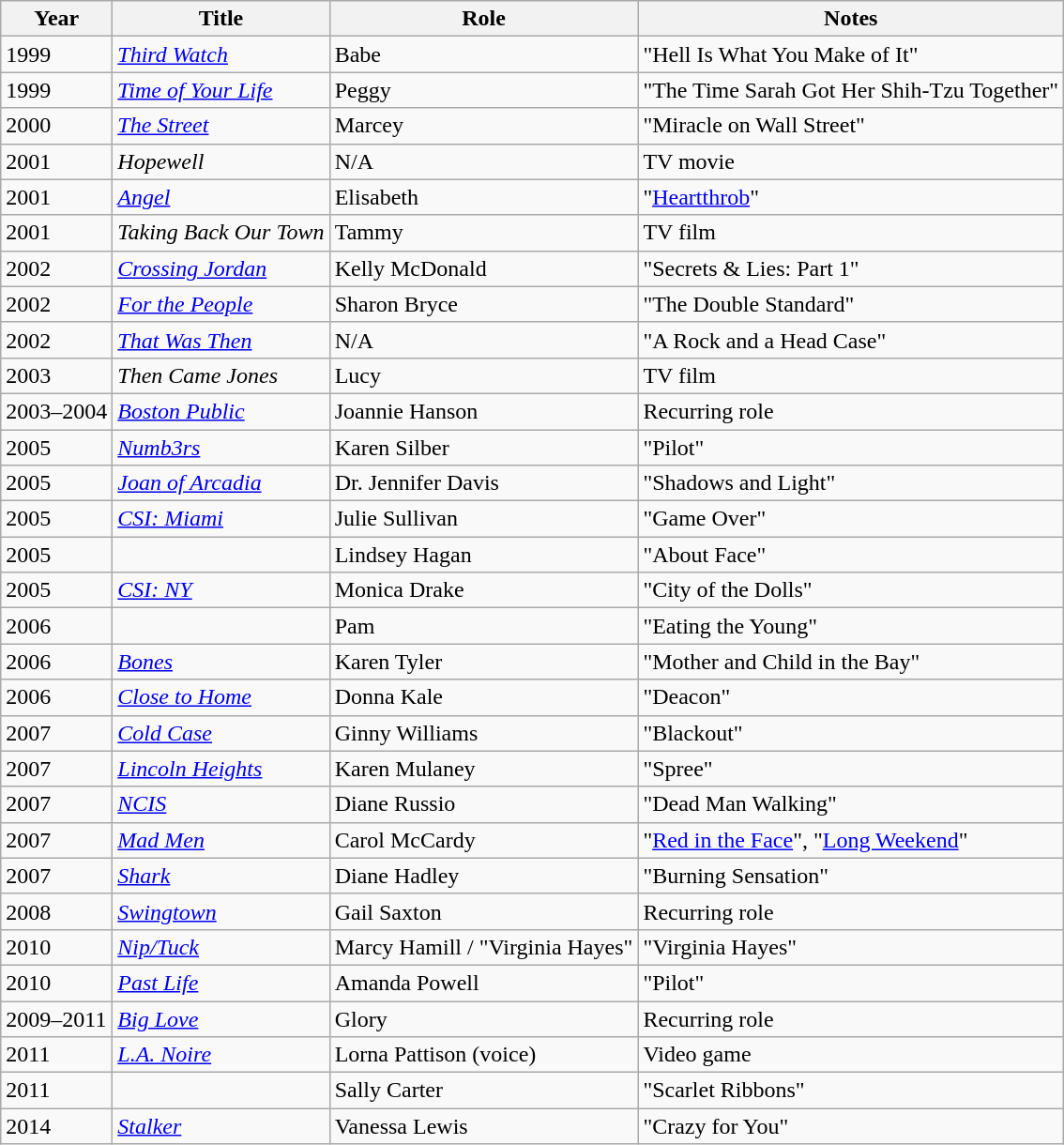<table class="wikitable sortable">
<tr>
<th>Year</th>
<th>Title</th>
<th>Role</th>
<th class="unsortable">Notes</th>
</tr>
<tr>
<td>1999</td>
<td><em><a href='#'>Third Watch</a></em></td>
<td>Babe</td>
<td>"Hell Is What You Make of It"</td>
</tr>
<tr>
<td>1999</td>
<td><em><a href='#'>Time of Your Life</a></em></td>
<td>Peggy</td>
<td>"The Time Sarah Got Her Shih-Tzu Together"</td>
</tr>
<tr>
<td>2000</td>
<td><em><a href='#'>The Street</a></em></td>
<td>Marcey</td>
<td>"Miracle on Wall Street"</td>
</tr>
<tr>
<td>2001</td>
<td><em>Hopewell</em></td>
<td>N/A</td>
<td>TV movie</td>
</tr>
<tr>
<td>2001</td>
<td><em><a href='#'>Angel</a></em></td>
<td>Elisabeth</td>
<td>"<a href='#'>Heartthrob</a>"</td>
</tr>
<tr>
<td>2001</td>
<td><em>Taking Back Our Town</em></td>
<td>Tammy</td>
<td>TV film</td>
</tr>
<tr>
<td>2002</td>
<td><em><a href='#'>Crossing Jordan</a></em></td>
<td>Kelly McDonald</td>
<td>"Secrets & Lies: Part 1"</td>
</tr>
<tr>
<td>2002</td>
<td><em><a href='#'>For the People</a></em></td>
<td>Sharon Bryce</td>
<td>"The Double Standard"</td>
</tr>
<tr>
<td>2002</td>
<td><em><a href='#'>That Was Then</a></em></td>
<td>N/A</td>
<td>"A Rock and a Head Case"</td>
</tr>
<tr>
<td>2003</td>
<td><em>Then Came Jones</em></td>
<td>Lucy</td>
<td>TV film</td>
</tr>
<tr>
<td>2003–2004</td>
<td><em><a href='#'>Boston Public</a></em></td>
<td>Joannie Hanson</td>
<td>Recurring role</td>
</tr>
<tr>
<td>2005</td>
<td><em><a href='#'>Numb3rs</a></em></td>
<td>Karen Silber</td>
<td>"Pilot"</td>
</tr>
<tr>
<td>2005</td>
<td><em><a href='#'>Joan of Arcadia</a></em></td>
<td>Dr. Jennifer Davis</td>
<td>"Shadows and Light"</td>
</tr>
<tr>
<td>2005</td>
<td><em><a href='#'>CSI: Miami</a></em></td>
<td>Julie Sullivan</td>
<td>"Game Over"</td>
</tr>
<tr>
<td>2005</td>
<td><em></em></td>
<td>Lindsey Hagan</td>
<td>"About Face"</td>
</tr>
<tr>
<td>2005</td>
<td><em><a href='#'>CSI: NY</a></em></td>
<td>Monica Drake</td>
<td>"City of the Dolls"</td>
</tr>
<tr>
<td>2006</td>
<td><em></em></td>
<td>Pam</td>
<td>"Eating the Young"</td>
</tr>
<tr>
<td>2006</td>
<td><em><a href='#'>Bones</a></em></td>
<td>Karen Tyler</td>
<td>"Mother and Child in the Bay"</td>
</tr>
<tr>
<td>2006</td>
<td><em><a href='#'>Close to Home</a></em></td>
<td>Donna Kale</td>
<td>"Deacon"</td>
</tr>
<tr>
<td>2007</td>
<td><em><a href='#'>Cold Case</a></em></td>
<td>Ginny Williams</td>
<td>"Blackout"</td>
</tr>
<tr>
<td>2007</td>
<td><em><a href='#'>Lincoln Heights</a></em></td>
<td>Karen Mulaney</td>
<td>"Spree"</td>
</tr>
<tr>
<td>2007</td>
<td><em><a href='#'>NCIS</a></em></td>
<td>Diane Russio</td>
<td>"Dead Man Walking"</td>
</tr>
<tr>
<td>2007</td>
<td><em><a href='#'>Mad Men</a></em></td>
<td>Carol McCardy</td>
<td>"<a href='#'>Red in the Face</a>", "<a href='#'>Long Weekend</a>"</td>
</tr>
<tr>
<td>2007</td>
<td><em><a href='#'>Shark</a></em></td>
<td>Diane Hadley</td>
<td>"Burning Sensation"</td>
</tr>
<tr>
<td>2008</td>
<td><em><a href='#'>Swingtown</a></em></td>
<td>Gail Saxton</td>
<td>Recurring role</td>
</tr>
<tr>
<td>2010</td>
<td><em><a href='#'>Nip/Tuck</a></em></td>
<td>Marcy Hamill / "Virginia Hayes"</td>
<td>"Virginia Hayes"</td>
</tr>
<tr>
<td>2010</td>
<td><em><a href='#'>Past Life</a></em></td>
<td>Amanda Powell</td>
<td>"Pilot"</td>
</tr>
<tr>
<td>2009–2011</td>
<td><em><a href='#'>Big Love</a></em></td>
<td>Glory</td>
<td>Recurring role</td>
</tr>
<tr>
<td>2011</td>
<td><em><a href='#'>L.A. Noire</a></em></td>
<td>Lorna Pattison (voice)</td>
<td>Video game</td>
</tr>
<tr>
<td>2011</td>
<td><em></em></td>
<td>Sally Carter</td>
<td>"Scarlet Ribbons"</td>
</tr>
<tr>
<td>2014</td>
<td><em><a href='#'>Stalker</a></em></td>
<td>Vanessa Lewis</td>
<td>"Crazy for You"</td>
</tr>
</table>
